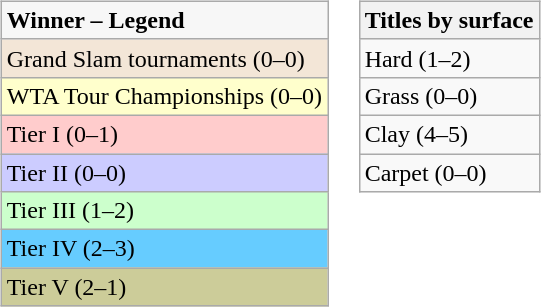<table>
<tr valign=top>
<td><br><table class="wikitable sortable mw-collapsible mw-collapsed">
<tr style="background:#f7f7f7;">
<td><strong>Winner – Legend</strong></td>
</tr>
<tr>
<td style="background:#f3e6d7;">Grand Slam tournaments (0–0)</td>
</tr>
<tr>
<td style="background:#ffffcc;">WTA Tour Championships (0–0)</td>
</tr>
<tr>
<td style="background:#ffcccc;">Tier I (0–1)</td>
</tr>
<tr>
<td style="background:#ccccff;">Tier II (0–0)</td>
</tr>
<tr>
<td style="background:#ccffcc;">Tier III (1–2)</td>
</tr>
<tr>
<td style="background:#66ccff;">Tier IV (2–3)</td>
</tr>
<tr>
<td style="background:#cccc99;">Tier V (2–1)</td>
</tr>
</table>
</td>
<td><br><table class="wikitable sortable mw-collapsible mw-collapsed">
<tr>
<th>Titles by surface</th>
</tr>
<tr>
<td>Hard (1–2)</td>
</tr>
<tr>
<td>Grass (0–0)</td>
</tr>
<tr>
<td>Clay (4–5)</td>
</tr>
<tr>
<td>Carpet (0–0)</td>
</tr>
</table>
</td>
</tr>
</table>
